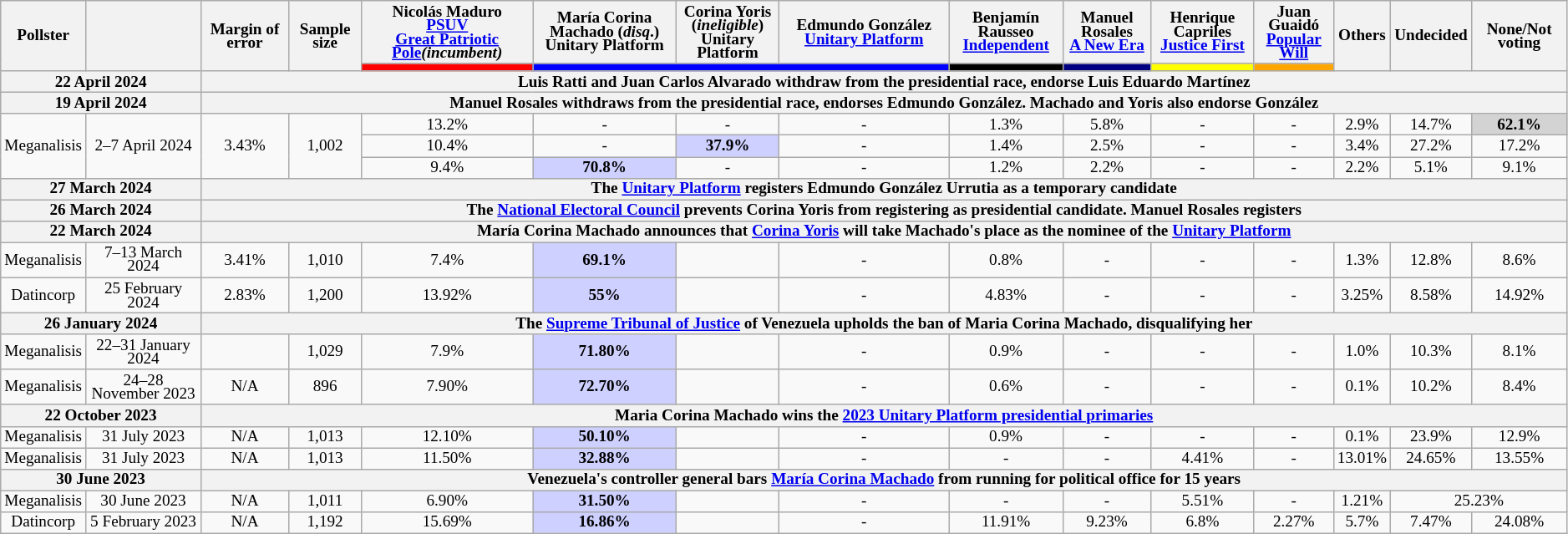<table class="wikitable sortable" style="text-align: center; line-height: 11px; font-size: 80%;">
<tr>
<th rowspan="2">Pollster</th>
<th rowspan="2"></th>
<th rowspan="2">Margin of error</th>
<th rowspan="2">Sample size</th>
<th>Nicolás Maduro<br><a href='#'>PSUV</a><br><a href='#'>Great Patriotic Pole</a><em>(incumbent)</em></th>
<th>María Corina Machado (<em>disq</em>.)<br>Unitary Platform</th>
<th>Corina Yoris<br>(<em>ineligible</em>)<br>Unitary Platform</th>
<th>Edmundo González <a href='#'>Unitary Platform</a></th>
<th>Benjamín Rausseo<br><a href='#'>Independent</a></th>
<th>Manuel Rosales<br><a href='#'>A New Era</a></th>
<th>Henrique Capriles<br><a href='#'>Justice First</a></th>
<th>Juan Guaidó<br><a href='#'>Popular Will</a></th>
<th rowspan="2">Others</th>
<th rowspan="2">Undecided</th>
<th rowspan="2">None/Not voting</th>
</tr>
<tr class="sorttop">
<th style="background:red;"></th>
<th colspan="3" style="background:blue;"></th>
<th style="background:black;"></th>
<th style="background:navy;"></th>
<th style="background:yellow;"></th>
<th style="background:orange;"></th>
</tr>
<tr>
<th colspan="2"><strong>22 April 2024</strong></th>
<th colspan="13"><strong>Luis Ratti and Juan Carlos Alvarado withdraw from the presidential race, endorse Luis Eduardo Martínez</strong></th>
</tr>
<tr>
<th colspan="2"><strong>19 April 2024</strong></th>
<th colspan="13"><strong>Manuel Rosales withdraws from the presidential race, endorses Edmundo González. Machado and Yoris also endorse González</strong></th>
</tr>
<tr>
<td rowspan="3">Meganalisis</td>
<td rowspan="3">2–7 April 2024</td>
<td rowspan="3">3.43%</td>
<td rowspan="3">1,002</td>
<td>13.2%</td>
<td>-</td>
<td>-</td>
<td>-</td>
<td>1.3%</td>
<td>5.8%</td>
<td>-</td>
<td>-</td>
<td>2.9%</td>
<td>14.7%</td>
<td bgcolor="lightgrey"><strong>62.1%</strong></td>
</tr>
<tr>
<td>10.4%</td>
<td>-</td>
<td style="background:#CED0FF;"><strong>37.9%</strong></td>
<td>-</td>
<td>1.4%</td>
<td>2.5%</td>
<td>-</td>
<td>-</td>
<td>3.4%</td>
<td>27.2%</td>
<td>17.2%</td>
</tr>
<tr>
<td>9.4%</td>
<td style="background:#CED0FF;"><strong>70.8%</strong></td>
<td>-</td>
<td>-</td>
<td>1.2%</td>
<td>2.2%</td>
<td>-</td>
<td>-</td>
<td>2.2%</td>
<td>5.1%</td>
<td>9.1%</td>
</tr>
<tr>
<th colspan="2"><strong>27 March 2024</strong></th>
<th colspan="13"><strong>The <a href='#'>Unitary Platform</a> registers Edmundo González Urrutia as a temporary candidate</strong></th>
</tr>
<tr>
<th colspan="2"><strong>26 March 2024</strong></th>
<th colspan="13"><strong>The <a href='#'>National Electoral Council</a> prevents Corina Yoris from registering as presidential candidate. Manuel Rosales registers</strong></th>
</tr>
<tr>
<th colspan="2"><strong>22 March 2024</strong></th>
<th colspan="13"><strong>María Corina Machado announces that <a href='#'>Corina Yoris</a> will take Machado's place as the nominee of the <a href='#'>Unitary Platform</a></strong></th>
</tr>
<tr>
<td>Meganalisis</td>
<td>7–13 March 2024</td>
<td>3.41%</td>
<td>1,010</td>
<td>7.4%</td>
<td style="background:#CED0FF;"><strong>69.1%</strong></td>
<td></td>
<td>-</td>
<td>0.8%</td>
<td>-</td>
<td>-</td>
<td>-</td>
<td>1.3%</td>
<td>12.8%</td>
<td>8.6%</td>
</tr>
<tr>
<td>Datincorp</td>
<td>25 February 2024</td>
<td>2.83%</td>
<td>1,200</td>
<td>13.92%</td>
<td style="background:#CED0FF;"><strong>55%</strong></td>
<td></td>
<td>-</td>
<td>4.83%</td>
<td>-</td>
<td>-</td>
<td>-</td>
<td>3.25%</td>
<td>8.58%</td>
<td>14.92%</td>
</tr>
<tr>
<th colspan="2"><strong>26 January 2024</strong></th>
<th colspan="13"><strong>The <a href='#'>Supreme Tribunal of Justice</a> of Venezuela upholds the ban of Maria Corina Machado, disqualifying her</strong></th>
</tr>
<tr>
<td>Meganalisis</td>
<td>22–31 January 2024</td>
<td></td>
<td>1,029</td>
<td>7.9%</td>
<td style="background:#CED0FF;"><strong>71.80%</strong></td>
<td></td>
<td>-</td>
<td>0.9%</td>
<td>-</td>
<td>-</td>
<td>-</td>
<td>1.0%</td>
<td>10.3%</td>
<td>8.1%</td>
</tr>
<tr>
<td>Meganalisis</td>
<td>24–28 November 2023</td>
<td>N/A</td>
<td>896</td>
<td>7.90%</td>
<td style="background:#CED0FF;"><strong>72.70%</strong></td>
<td></td>
<td>-</td>
<td>0.6%</td>
<td>-</td>
<td>-</td>
<td>-</td>
<td>0.1%</td>
<td>10.2%</td>
<td>8.4%</td>
</tr>
<tr>
<th colspan="2"><strong>22 October 2023</strong></th>
<th colspan="13"><strong>Maria Corina Machado wins the <a href='#'>2023 Unitary Platform presidential primaries</a></strong></th>
</tr>
<tr>
<td>Meganalisis</td>
<td>31 July 2023</td>
<td>N/A</td>
<td>1,013</td>
<td>12.10%</td>
<td style="background:#CED0FF;"><strong>50.10%</strong></td>
<td></td>
<td>-</td>
<td>0.9%</td>
<td>-</td>
<td>-</td>
<td>-</td>
<td>0.1%</td>
<td>23.9%</td>
<td>12.9%</td>
</tr>
<tr>
<td>Meganalisis</td>
<td>31 July 2023</td>
<td>N/A</td>
<td>1,013</td>
<td>11.50%</td>
<td style="background:#CED0FF;"><strong>32.88%</strong></td>
<td></td>
<td>-</td>
<td>-</td>
<td>-</td>
<td>4.41%</td>
<td>-</td>
<td>13.01%</td>
<td>24.65%</td>
<td>13.55%</td>
</tr>
<tr>
<th colspan="2"><strong>30 June 2023</strong></th>
<th colspan="13"><strong>Venezuela's controller general bars <a href='#'>María Corina Machado</a> from running for political office for 15 years</strong></th>
</tr>
<tr>
<td>Meganalisis</td>
<td>30 June 2023</td>
<td>N/A</td>
<td>1,011</td>
<td>6.90%</td>
<td style="background:#CED0FF;"><strong>31.50%</strong></td>
<td></td>
<td>-</td>
<td>-</td>
<td>-</td>
<td>5.51%</td>
<td>-</td>
<td>1.21%</td>
<td colspan="2">25.23%</td>
</tr>
<tr>
<td>Datincorp</td>
<td>5 February 2023</td>
<td>N/A</td>
<td>1,192</td>
<td>15.69%</td>
<td style="background:#CED0FF;"><strong>16.86%</strong></td>
<td></td>
<td>-</td>
<td>11.91%</td>
<td>9.23%</td>
<td>6.8%</td>
<td>2.27%</td>
<td>5.7%</td>
<td>7.47%</td>
<td>24.08%</td>
</tr>
</table>
